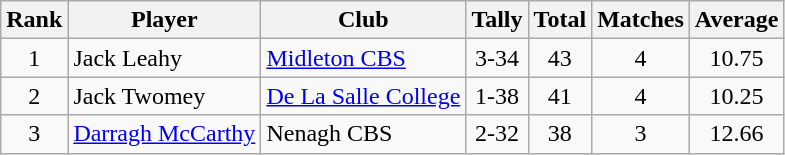<table class="wikitable">
<tr>
<th>Rank</th>
<th>Player</th>
<th>Club</th>
<th>Tally</th>
<th>Total</th>
<th>Matches</th>
<th>Average</th>
</tr>
<tr>
<td rowspan="1" style="text-align:center;">1</td>
<td>Jack Leahy</td>
<td><a href='#'>Midleton CBS</a></td>
<td align=center>3-34</td>
<td align=center>43</td>
<td align=center>4</td>
<td align=center>10.75</td>
</tr>
<tr>
<td rowspan="1" style="text-align:center;">2</td>
<td>Jack Twomey</td>
<td><a href='#'>De La Salle College</a></td>
<td align=center>1-38</td>
<td align=center>41</td>
<td align=center>4</td>
<td align=center>10.25</td>
</tr>
<tr>
<td rowspan="1" style="text-align:center;">3</td>
<td><a href='#'>Darragh McCarthy</a></td>
<td>Nenagh CBS</td>
<td align=center>2-32</td>
<td align=center>38</td>
<td align=center>3</td>
<td align=center>12.66</td>
</tr>
</table>
